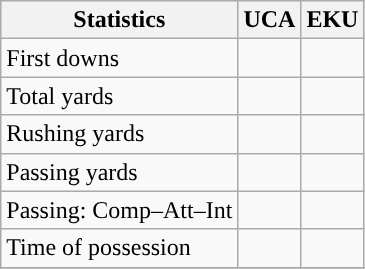<table class="wikitable" style="float: left;">
<tr>
<th>Statistics</th>
<th>UCA</th>
<th>EKU</th>
</tr>
<tr>
<td>First downs</td>
<td></td>
<td></td>
</tr>
<tr>
<td>Total yards</td>
<td></td>
<td></td>
</tr>
<tr>
<td>Rushing yards</td>
<td></td>
<td></td>
</tr>
<tr>
<td>Passing yards</td>
<td></td>
<td></td>
</tr>
<tr>
<td>Passing: Comp–Att–Int</td>
<td></td>
<td></td>
</tr>
<tr>
<td>Time of possession</td>
<td></td>
<td></td>
</tr>
<tr>
</tr>
</table>
